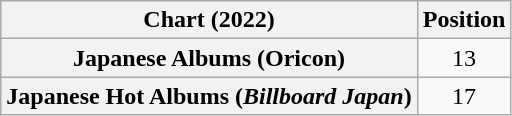<table class="wikitable plainrowheaders" style="text-align:center">
<tr>
<th scope="col">Chart (2022)</th>
<th scope="col">Position</th>
</tr>
<tr>
<th scope="row">Japanese Albums (Oricon)</th>
<td>13</td>
</tr>
<tr>
<th scope="row">Japanese Hot Albums (<em>Billboard Japan</em>)</th>
<td>17</td>
</tr>
</table>
